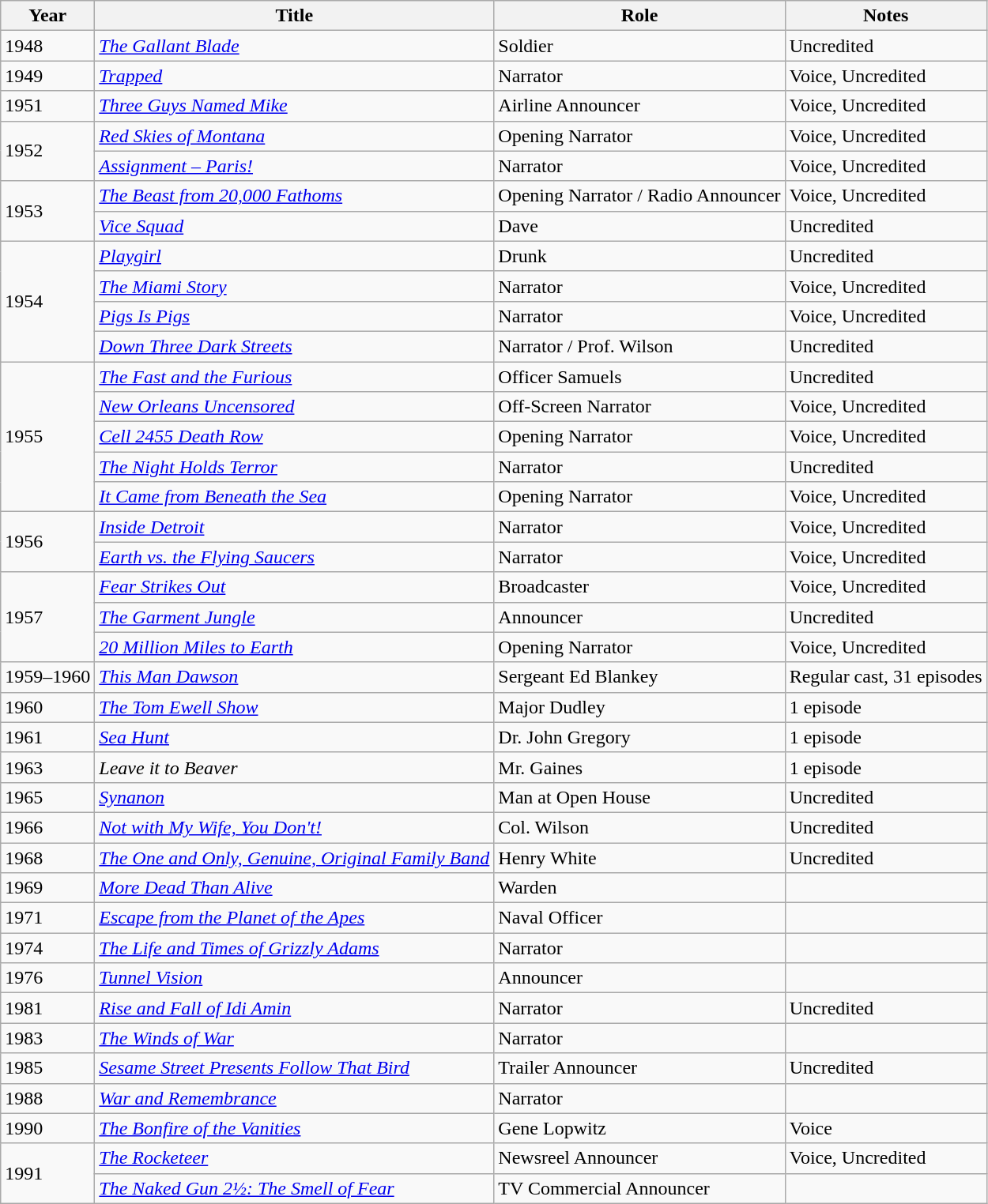<table class="wikitable">
<tr>
<th>Year</th>
<th>Title</th>
<th>Role</th>
<th>Notes</th>
</tr>
<tr>
<td>1948</td>
<td><em><a href='#'>The Gallant Blade</a></em></td>
<td>Soldier</td>
<td>Uncredited</td>
</tr>
<tr>
<td>1949</td>
<td><em><a href='#'>Trapped</a></em></td>
<td>Narrator</td>
<td>Voice, Uncredited</td>
</tr>
<tr>
<td>1951</td>
<td><em><a href='#'>Three Guys Named Mike</a></em></td>
<td>Airline Announcer</td>
<td>Voice, Uncredited</td>
</tr>
<tr>
<td rowspan="2">1952</td>
<td><em><a href='#'>Red Skies of Montana</a></em></td>
<td>Opening Narrator</td>
<td>Voice, Uncredited</td>
</tr>
<tr>
<td><em><a href='#'>Assignment – Paris!</a></em></td>
<td>Narrator</td>
<td>Voice, Uncredited</td>
</tr>
<tr>
<td rowspan="2">1953</td>
<td><em><a href='#'>The Beast from 20,000 Fathoms</a></em></td>
<td>Opening Narrator / Radio Announcer</td>
<td>Voice, Uncredited</td>
</tr>
<tr>
<td><em><a href='#'>Vice Squad</a></em></td>
<td>Dave</td>
<td>Uncredited</td>
</tr>
<tr>
<td rowspan="4">1954</td>
<td><em><a href='#'>Playgirl</a></em></td>
<td>Drunk</td>
<td>Uncredited</td>
</tr>
<tr>
<td><em><a href='#'>The Miami Story</a></em></td>
<td>Narrator</td>
<td>Voice, Uncredited</td>
</tr>
<tr>
<td><a href='#'><em>Pigs Is Pigs</em></a></td>
<td>Narrator</td>
<td>Voice, Uncredited</td>
</tr>
<tr>
<td><em><a href='#'>Down Three Dark Streets</a></em></td>
<td>Narrator / Prof. Wilson</td>
<td>Uncredited</td>
</tr>
<tr>
<td rowspan="5">1955</td>
<td><em><a href='#'>The Fast and the Furious</a></em></td>
<td>Officer Samuels</td>
<td>Uncredited</td>
</tr>
<tr>
<td><em><a href='#'>New Orleans Uncensored</a></em></td>
<td>Off-Screen Narrator</td>
<td>Voice, Uncredited</td>
</tr>
<tr>
<td><em><a href='#'>Cell 2455 Death Row</a></em></td>
<td>Opening Narrator</td>
<td>Voice, Uncredited</td>
</tr>
<tr>
<td><em><a href='#'>The Night Holds Terror</a></em></td>
<td>Narrator</td>
<td>Uncredited</td>
</tr>
<tr>
<td><em><a href='#'>It Came from Beneath the Sea</a></em></td>
<td>Opening Narrator</td>
<td>Voice, Uncredited</td>
</tr>
<tr>
<td rowspan="2">1956</td>
<td><em><a href='#'>Inside Detroit</a></em></td>
<td>Narrator</td>
<td>Voice, Uncredited</td>
</tr>
<tr>
<td><em><a href='#'>Earth vs. the Flying Saucers</a></em></td>
<td>Narrator</td>
<td>Voice, Uncredited</td>
</tr>
<tr>
<td rowspan="3">1957</td>
<td><em><a href='#'>Fear Strikes Out</a></em></td>
<td>Broadcaster</td>
<td>Voice, Uncredited</td>
</tr>
<tr>
<td><em><a href='#'>The Garment Jungle</a></em></td>
<td>Announcer</td>
<td>Uncredited</td>
</tr>
<tr>
<td><em><a href='#'>20 Million Miles to Earth</a></em></td>
<td>Opening Narrator</td>
<td>Voice, Uncredited</td>
</tr>
<tr>
<td>1959–1960</td>
<td><em><a href='#'>This Man Dawson</a></em></td>
<td>Sergeant Ed Blankey</td>
<td>Regular cast, 31 episodes</td>
</tr>
<tr>
<td>1960</td>
<td><em><a href='#'>The Tom Ewell Show</a></em></td>
<td>Major Dudley</td>
<td>1 episode</td>
</tr>
<tr>
<td>1961</td>
<td><em><a href='#'>Sea Hunt</a></em></td>
<td>Dr. John Gregory</td>
<td>1 episode</td>
</tr>
<tr>
<td>1963</td>
<td><em>Leave it to Beaver</em></td>
<td>Mr. Gaines</td>
<td>1 episode</td>
</tr>
<tr>
<td>1965</td>
<td><em><a href='#'>Synanon</a></em></td>
<td>Man at Open House</td>
<td>Uncredited</td>
</tr>
<tr>
<td>1966</td>
<td><em><a href='#'>Not with My Wife, You Don't!</a></em></td>
<td>Col. Wilson</td>
<td>Uncredited</td>
</tr>
<tr>
<td>1968</td>
<td><em><a href='#'>The One and Only, Genuine, Original Family Band</a></em></td>
<td>Henry White</td>
<td>Uncredited</td>
</tr>
<tr>
<td>1969</td>
<td><em><a href='#'>More Dead Than Alive</a></em></td>
<td>Warden</td>
<td></td>
</tr>
<tr>
<td>1971</td>
<td><em><a href='#'>Escape from the Planet of the Apes</a></em></td>
<td>Naval Officer</td>
<td></td>
</tr>
<tr>
<td>1974</td>
<td><em><a href='#'>The Life and Times of Grizzly Adams</a></em></td>
<td>Narrator</td>
<td></td>
</tr>
<tr>
<td>1976</td>
<td><em><a href='#'>Tunnel Vision</a></em></td>
<td>Announcer</td>
<td></td>
</tr>
<tr>
<td>1981</td>
<td><em><a href='#'>Rise and Fall of Idi Amin</a></em></td>
<td>Narrator</td>
<td>Uncredited</td>
</tr>
<tr>
<td>1983</td>
<td><em><a href='#'>The Winds of War</a></em></td>
<td>Narrator</td>
<td></td>
</tr>
<tr>
<td>1985</td>
<td><em><a href='#'>Sesame Street Presents Follow That Bird</a></em></td>
<td>Trailer Announcer</td>
<td>Uncredited</td>
</tr>
<tr>
<td>1988</td>
<td><em><a href='#'>War and Remembrance</a></em></td>
<td>Narrator</td>
<td></td>
</tr>
<tr>
<td>1990</td>
<td><em><a href='#'>The Bonfire of the Vanities</a></em></td>
<td>Gene Lopwitz</td>
<td>Voice</td>
</tr>
<tr>
<td rowspan="2">1991</td>
<td><em><a href='#'>The Rocketeer</a></em></td>
<td>Newsreel Announcer</td>
<td>Voice, Uncredited</td>
</tr>
<tr>
<td><em><a href='#'>The Naked Gun 2½: The Smell of Fear</a></em></td>
<td>TV Commercial Announcer</td>
<td></td>
</tr>
</table>
